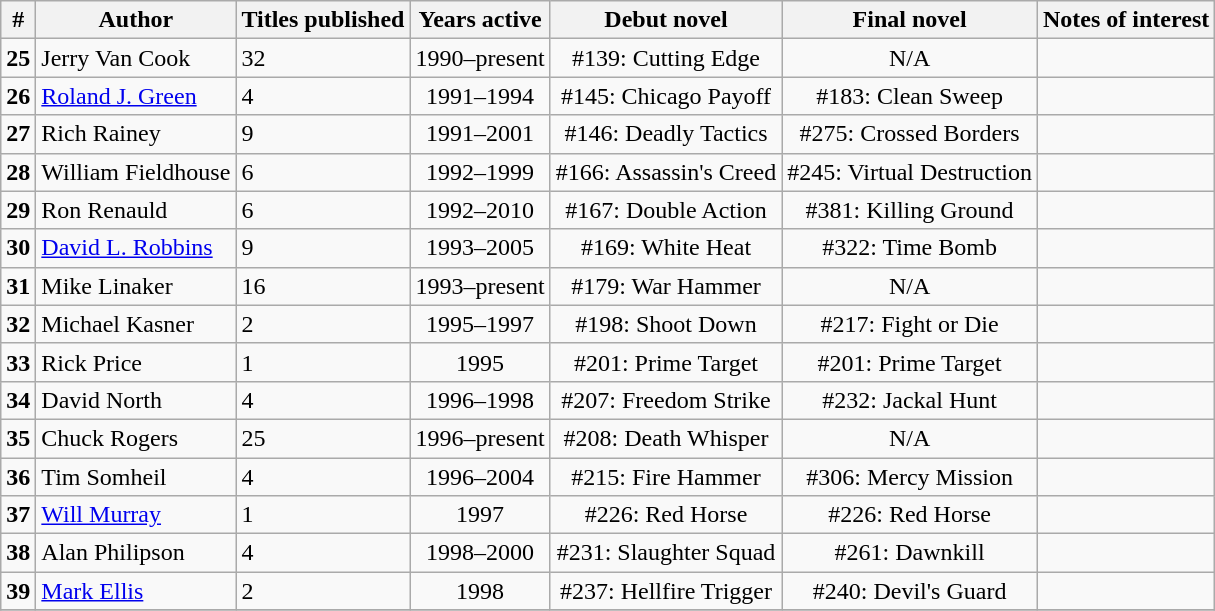<table class="wikitable plainrowheaders sortable" style="margin-right: 0;">
<tr>
<th scope="col">#</th>
<th scope="col">Author</th>
<th scope="col">Titles published</th>
<th scope="col">Years active</th>
<th scope="col">Debut novel</th>
<th scope="col">Final novel</th>
<th scope="col">Notes of interest</th>
</tr>
<tr>
<td scope="row" style="text-align:center;"><strong>25</strong></td>
<td>Jerry Van Cook</td>
<td>32</td>
<td style="text-align:center;">1990–present</td>
<td style="text-align:center;">#139: Cutting Edge</td>
<td style="text-align:center;">N/A</td>
<td style="text-align:center;"></td>
</tr>
<tr>
<td scope="row" style="text-align:center;"><strong>26</strong></td>
<td><a href='#'>Roland J. Green</a></td>
<td>4</td>
<td style="text-align:center;">1991–1994</td>
<td style="text-align:center;">#145: Chicago Payoff</td>
<td style="text-align:center;">#183: Clean Sweep</td>
<td style="text-align:center;"></td>
</tr>
<tr>
<td cope="row" style="text-align:center;"><strong>27</strong></td>
<td>Rich Rainey</td>
<td>9</td>
<td style="text-align:center;">1991–2001</td>
<td style="text-align:center;">#146: Deadly Tactics</td>
<td style="text-align:center;">#275: Crossed Borders</td>
<td style="text-align:center;"></td>
</tr>
<tr>
<td scope="row" style="text-align:center;"><strong>28</strong></td>
<td>William Fieldhouse</td>
<td>6</td>
<td style="text-align:center;">1992–1999</td>
<td style="text-align:center;">#166: Assassin's Creed</td>
<td style="text-align:center;">#245: Virtual Destruction</td>
<td style="text-align:center;"></td>
</tr>
<tr>
<td scope="row" style="text-align:center;"><strong>29</strong></td>
<td>Ron Renauld</td>
<td>6</td>
<td style="text-align:center;">1992–2010</td>
<td style="text-align:center;">#167: Double Action</td>
<td style="text-align:center;">#381: Killing Ground</td>
<td style="text-align:center;"></td>
</tr>
<tr>
<td scope="row" style="text-align:center;"><strong>30</strong></td>
<td><a href='#'>David L. Robbins</a></td>
<td>9</td>
<td style="text-align:center;">1993–2005</td>
<td style="text-align:center;">#169: White Heat</td>
<td style="text-align:center;">#322: Time Bomb</td>
<td style="text-align:center;"></td>
</tr>
<tr>
<td scope="row" style="text-align:center;"><strong>31</strong></td>
<td>Mike Linaker</td>
<td>16</td>
<td style="text-align:center;">1993–present</td>
<td style="text-align:center;">#179: War Hammer</td>
<td style="text-align:center;">N/A</td>
<td style="text-align:center;"></td>
</tr>
<tr>
<td scope="row" style="text-align:center;"><strong>32</strong></td>
<td>Michael Kasner</td>
<td>2</td>
<td style="text-align:center;">1995–1997</td>
<td style="text-align:center;">#198: Shoot Down</td>
<td style="text-align:center;">#217: Fight or Die</td>
<td style="text-align:center;"></td>
</tr>
<tr>
<td scope="row" style="text-align:center;"><strong>33</strong></td>
<td>Rick Price</td>
<td>1</td>
<td style="text-align:center;">1995</td>
<td style="text-align:center;">#201: Prime Target</td>
<td style="text-align:center;">#201: Prime Target</td>
<td style="text-align:center;"></td>
</tr>
<tr>
<td scope="row" style="text-align:center;"><strong>34</strong></td>
<td>David North</td>
<td>4</td>
<td style="text-align:center;">1996–1998</td>
<td style="text-align:center;">#207: Freedom Strike</td>
<td style="text-align:center;">#232: Jackal Hunt</td>
<td style="text-align:center;"></td>
</tr>
<tr>
<td scope="row" style="text-align:center;"><strong>35</strong></td>
<td>Chuck Rogers</td>
<td>25 </td>
<td style="text-align:center;">1996–present</td>
<td style="text-align:center;">#208: Death Whisper</td>
<td style="text-align:center;">N/A</td>
<td style="text-align:center;"></td>
</tr>
<tr>
<td scope="row" style="text-align:center;"><strong>36</strong></td>
<td>Tim Somheil</td>
<td>4</td>
<td style="text-align:center;">1996–2004</td>
<td style="text-align:center;">#215: Fire Hammer</td>
<td style="text-align:center;">#306: Mercy Mission</td>
<td style="text-align:center;"></td>
</tr>
<tr>
<td scope="row" style="text-align:center;"><strong>37</strong></td>
<td><a href='#'>Will Murray</a></td>
<td>1</td>
<td style="text-align:center;">1997</td>
<td style="text-align:center;">#226: Red Horse</td>
<td style="text-align:center;">#226: Red Horse</td>
<td style="text-align:center;"></td>
</tr>
<tr>
<td scope="row" style="text-align:center;"><strong>38</strong></td>
<td>Alan Philipson</td>
<td>4</td>
<td style="text-align:center;">1998–2000</td>
<td style="text-align:center;">#231: Slaughter Squad</td>
<td style="text-align:center;">#261: Dawnkill</td>
<td style="text-align:center;"></td>
</tr>
<tr>
<td scope="row" style="text-align:center;"><strong>39</strong></td>
<td><a href='#'>Mark Ellis</a></td>
<td>2</td>
<td style="text-align:center;">1998</td>
<td style="text-align:center;">#237: Hellfire Trigger</td>
<td style="text-align:center;">#240: Devil's Guard</td>
<td style="text-align:center;"></td>
</tr>
<tr>
</tr>
</table>
